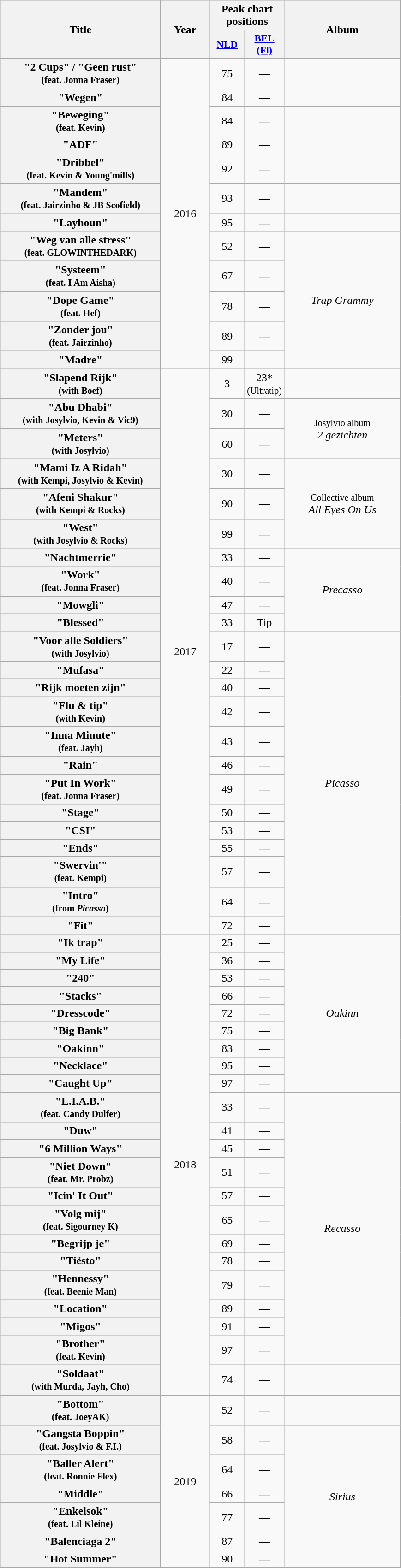<table class="wikitable plainrowheaders" style="text-align:center;">
<tr>
<th scope="col" rowspan="2" style="width:14em;">Title</th>
<th scope="col" rowspan="2" style="width:4em;">Year</th>
<th scope="col" colspan="2">Peak chart positions</th>
<th scope="col" rowspan="2" style="width:10em;">Album</th>
</tr>
<tr>
<th scope="col" style="width:3em;font-size:90%;"><a href='#'>NLD</a><br></th>
<th scope="col" style="width:3em;font-size:90%;"><a href='#'>BEL<br>(Fl)</a><br></th>
</tr>
<tr>
<th scope="row">"2 Cups" / "Geen rust" <br><small>(feat. Jonna Fraser)</small></th>
<td rowspan=12>2016</td>
<td>75</td>
<td>—</td>
<td></td>
</tr>
<tr>
<th scope="row">"Wegen"</th>
<td>84</td>
<td>—</td>
<td></td>
</tr>
<tr>
<th scope="row">"Beweging"<br><small>(feat. Kevin)</small></th>
<td>84</td>
<td>—</td>
<td></td>
</tr>
<tr>
<th scope="row">"ADF"</th>
<td>89</td>
<td>—</td>
<td></td>
</tr>
<tr>
<th scope="row">"Dribbel"<br><small>(feat. Kevin & Young'mills)</small></th>
<td>92</td>
<td>—</td>
<td></td>
</tr>
<tr>
<th scope="row">"Mandem"<br><small>(feat. Jairzinho & JB Scofield)</small></th>
<td>93</td>
<td>—</td>
<td></td>
</tr>
<tr>
<th scope="row">"Layhoun"</th>
<td>95</td>
<td>—</td>
<td></td>
</tr>
<tr>
<th scope="row">"Weg van alle stress"<br><small>(feat. GLOWINTHEDARK)</small></th>
<td>52</td>
<td>—</td>
<td rowspan=5><em>Trap Grammy</em></td>
</tr>
<tr>
<th scope="row">"Systeem"<br><small>(feat. I Am Aisha)</small></th>
<td>67</td>
<td>—</td>
</tr>
<tr>
<th scope="row">"Dope Game"<br><small>(feat. Hef)</small></th>
<td>78</td>
<td>—</td>
</tr>
<tr>
<th scope="row">"Zonder jou"<br><small>(feat. Jairzinho)</small></th>
<td>89</td>
<td>—</td>
</tr>
<tr>
<th scope="row">"Madre"</th>
<td>99</td>
<td>—</td>
</tr>
<tr>
<th scope="row">"Slapend Rijk" <br><small>(with Boef)</small></th>
<td rowspan=23>2017</td>
<td>3</td>
<td>23*<br><small>(Ultratip)</small></td>
<td></td>
</tr>
<tr>
<th scope="row">"Abu Dhabi" <br><small>(with Josylvio, Kevin & Vic9)</small></th>
<td>30</td>
<td>—</td>
<td rowspan=2><small>Josylvio album</small><br><em>2 gezichten</em></td>
</tr>
<tr>
<th scope="row">"Meters" <br><small>(with Josylvio)</small></th>
<td>60</td>
<td>—</td>
</tr>
<tr>
<th scope="row">"Mami Iz A Ridah" <br><small>(with Kempi, Josylvio & Kevin)</small></th>
<td>30</td>
<td>—</td>
<td rowspan=3><small>Collective album</small><br><em>All Eyes On Us</em></td>
</tr>
<tr>
<th scope="row">"Afeni Shakur" <br><small>(with Kempi & Rocks)</small></th>
<td>90</td>
<td>—</td>
</tr>
<tr>
<th scope="row">"West" <br><small>(with Josylvio & Rocks)</small></th>
<td>99</td>
<td>—</td>
</tr>
<tr>
<th scope="row">"Nachtmerrie"</th>
<td>33</td>
<td>—</td>
<td rowspan=4><em>Precasso</em></td>
</tr>
<tr>
<th scope="row">"Work"<br><small>(feat. Jonna Fraser)</small></th>
<td>40</td>
<td>—</td>
</tr>
<tr>
<th scope="row">"Mowgli"</th>
<td>47</td>
<td>—</td>
</tr>
<tr>
<th scope="row">"Blessed"</th>
<td>33</td>
<td>Tip</td>
</tr>
<tr>
<th scope="row">"Voor alle Soldiers"<br><small>(with Josylvio)</small></th>
<td>17</td>
<td>—</td>
<td rowspan=13><em>Picasso</em></td>
</tr>
<tr>
<th scope="row">"Mufasa"</th>
<td>22</td>
<td>—</td>
</tr>
<tr>
<th scope="row">"Rijk moeten zijn"</th>
<td>40</td>
<td>—</td>
</tr>
<tr>
<th scope="row">"Flu & tip"<br><small>(with Kevin)</small></th>
<td>42</td>
<td>—</td>
</tr>
<tr>
<th scope="row">"Inna Minute"<br><small>(feat. Jayh)</small></th>
<td>43</td>
<td>—</td>
</tr>
<tr>
<th scope="row">"Rain"</th>
<td>46</td>
<td>—</td>
</tr>
<tr>
<th scope="row">"Put In Work"<br><small>(feat. Jonna Fraser)</small></th>
<td>49</td>
<td>—</td>
</tr>
<tr>
<th scope="row">"Stage"</th>
<td>50</td>
<td>—</td>
</tr>
<tr>
<th scope="row">"CSI"</th>
<td>53</td>
<td>—</td>
</tr>
<tr>
<th scope="row">"Ends"</th>
<td>55</td>
<td>—</td>
</tr>
<tr>
<th scope="row">"Swervin'"<br><small>(feat. Kempi)</small></th>
<td>57</td>
<td>—</td>
</tr>
<tr>
<th scope="row">"Intro"<br><small>(from <em>Picasso</em>)</small></th>
<td>64</td>
<td>—</td>
</tr>
<tr>
<th scope="row">"Fit"</th>
<td>72</td>
<td>—</td>
</tr>
<tr>
<th scope="row">"Ik trap"</th>
<td rowspan=22>2018</td>
<td>25</td>
<td>—</td>
<td rowspan=9><em>Oakinn</em></td>
</tr>
<tr>
<th scope="row">"My Life"</th>
<td>36</td>
<td>—</td>
</tr>
<tr>
<th scope="row">"240"</th>
<td>53</td>
<td>—</td>
</tr>
<tr>
<th scope="row">"Stacks"</th>
<td>66</td>
<td>—</td>
</tr>
<tr>
<th scope="row">"Dresscode"</th>
<td>72</td>
<td>—</td>
</tr>
<tr>
<th scope="row">"Big Bank"</th>
<td>75</td>
<td>—</td>
</tr>
<tr>
<th scope="row">"Oakinn"</th>
<td>83</td>
<td>—</td>
</tr>
<tr>
<th scope="row">"Necklace"</th>
<td>95</td>
<td>—</td>
</tr>
<tr>
<th scope="row">"Caught Up"</th>
<td>97</td>
<td>—</td>
</tr>
<tr>
<th scope="row">"L.I.A.B."<br><small>(feat. Candy Dulfer)</small></th>
<td>33</td>
<td>—</td>
<td rowspan=12><em>Recasso</em></td>
</tr>
<tr>
<th scope="row">"Duw"</th>
<td>41</td>
<td>—</td>
</tr>
<tr>
<th scope="row">"6 Million Ways"</th>
<td>45</td>
<td>—</td>
</tr>
<tr>
<th scope="row">"Niet Down"<br><small>(feat. Mr. Probz)</small></th>
<td>51</td>
<td>—</td>
</tr>
<tr>
<th scope="row">"Icin' It Out"</th>
<td>57</td>
<td>—</td>
</tr>
<tr>
<th scope="row">"Volg mij"<br><small>(feat. Sigourney K)</small></th>
<td>65</td>
<td>—</td>
</tr>
<tr>
<th scope="row">"Begrijp je"</th>
<td>69</td>
<td>—</td>
</tr>
<tr>
<th scope="row">"Tiësto"</th>
<td>78</td>
<td>—</td>
</tr>
<tr>
<th scope="row">"Hennessy"<br><small>(feat. Beenie Man)</small></th>
<td>79</td>
<td>—</td>
</tr>
<tr>
<th scope="row">"Location"</th>
<td>89</td>
<td>—</td>
</tr>
<tr>
<th scope="row">"Migos"</th>
<td>91</td>
<td>—</td>
</tr>
<tr>
<th scope="row">"Brother"<br><small>(feat. Kevin)</small></th>
<td>97</td>
<td>—</td>
</tr>
<tr>
<th scope="row">"Soldaat"<br><small>(with Murda, Jayh, Cho)</small></th>
<td>74</td>
<td>—</td>
<td></td>
</tr>
<tr>
<th scope="row">"Bottom" <br><small>(feat. JoeyAK)</small></th>
<td rowspan=7>2019</td>
<td>52</td>
<td>—</td>
<td></td>
</tr>
<tr>
<th scope="row">"Gangsta Boppin" <br><small>(feat. Josylvio & F.I.)</small></th>
<td>58</td>
<td>—</td>
<td rowspan=6><em>Sirius</em></td>
</tr>
<tr>
<th scope="row">"Baller Alert" <br><small>(feat. Ronnie Flex)</small></th>
<td>64</td>
<td>—</td>
</tr>
<tr>
<th scope="row">"Middle"</th>
<td>66</td>
<td>—</td>
</tr>
<tr>
<th scope="row">"Enkelsok"<br><small>(feat. Lil Kleine)</small></th>
<td>77</td>
<td>—</td>
</tr>
<tr>
<th scope="row">"Balenciaga 2"</th>
<td>87</td>
<td>—</td>
</tr>
<tr>
<th scope="row">"Hot Summer"</th>
<td>90</td>
<td>—</td>
</tr>
</table>
